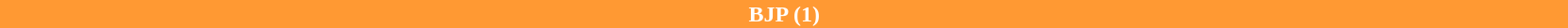<table style="width:88%; text-align:center;">
<tr style="color:white;">
<td style="background:#FF9933; width:7.26%;"><strong>BJP (1)</strong></td>
</tr>
<tr>
</tr>
</table>
